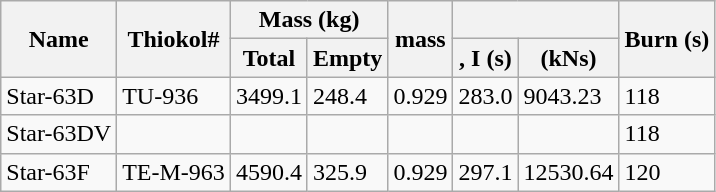<table class="sortable wikitable">
<tr>
<th rowspan="2">Name</th>
<th rowspan="2">Thiokol#</th>
<th colspan="2">Mass (kg)</th>
<th rowspan="2"> mass </th>
<th colspan="2"></th>
<th rowspan="2">Burn (s)</th>
</tr>
<tr>
<th>Total</th>
<th>Empty</th>
<th>, I (s)</th>
<th> (kNs)</th>
</tr>
<tr>
<td>Star-63D</td>
<td>TU-936</td>
<td>3499.1</td>
<td>248.4</td>
<td>0.929</td>
<td>283.0</td>
<td>9043.23</td>
<td>118</td>
</tr>
<tr>
<td>Star-63DV</td>
<td></td>
<td></td>
<td></td>
<td></td>
<td></td>
<td></td>
<td>118</td>
</tr>
<tr>
<td>Star-63F</td>
<td>TE-M-963</td>
<td>4590.4</td>
<td>325.9</td>
<td>0.929</td>
<td>297.1</td>
<td>12530.64</td>
<td>120</td>
</tr>
</table>
